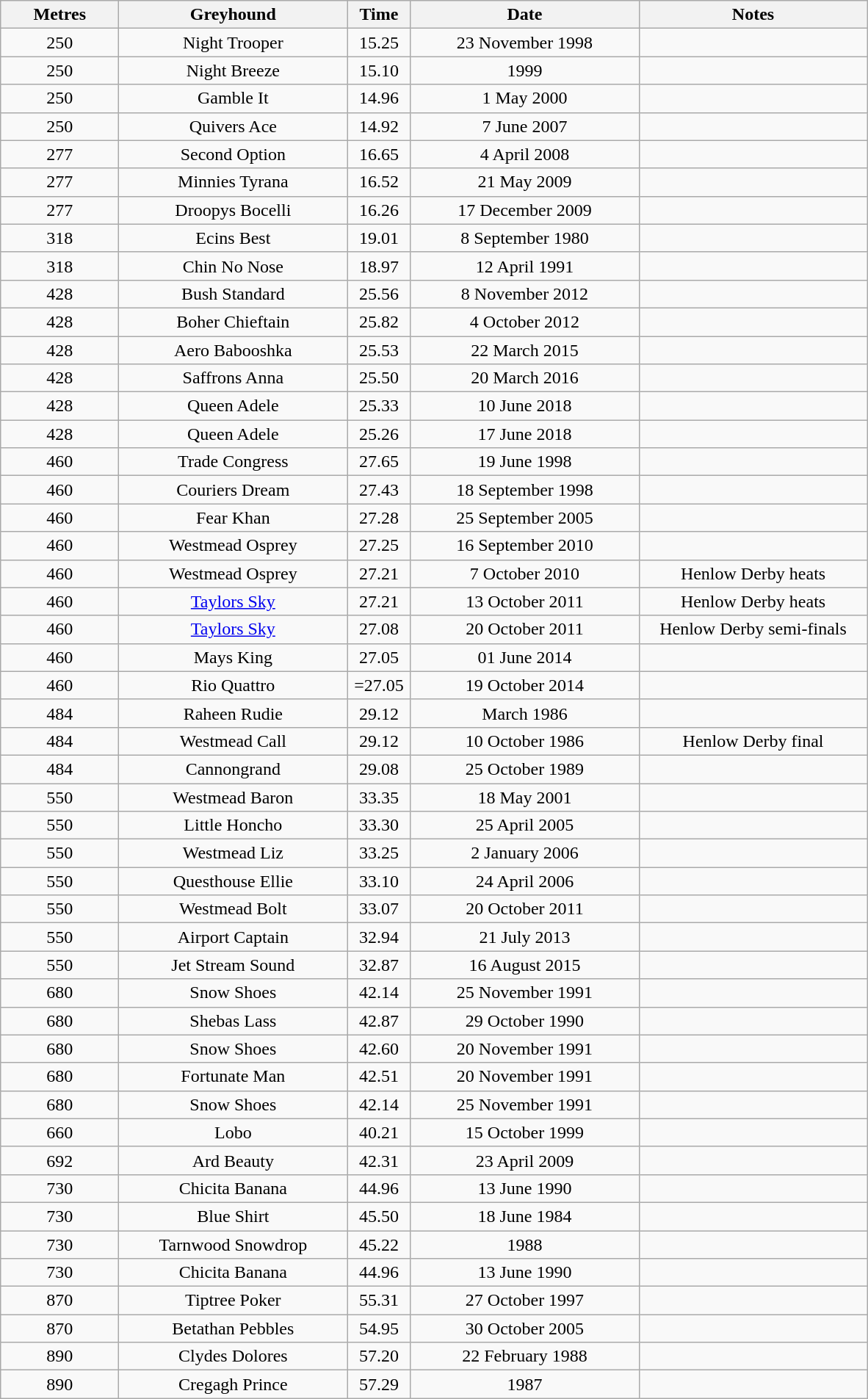<table class="wikitable" style="font-size: 100%">
<tr>
<th width=100>Metres</th>
<th width=200>Greyhound</th>
<th width=50>Time</th>
<th width=200>Date</th>
<th width=200>Notes</th>
</tr>
<tr align=center>
<td>250</td>
<td>Night Trooper</td>
<td>15.25</td>
<td>23 November 1998</td>
<td></td>
</tr>
<tr align=center>
<td>250</td>
<td>Night Breeze</td>
<td>15.10</td>
<td>1999</td>
<td></td>
</tr>
<tr align=center>
<td>250</td>
<td>Gamble It</td>
<td>14.96</td>
<td>1 May 2000</td>
<td></td>
</tr>
<tr align=center>
<td>250</td>
<td>Quivers Ace</td>
<td>14.92</td>
<td>7 June 2007</td>
<td></td>
</tr>
<tr align=center>
<td>277</td>
<td>Second Option</td>
<td>16.65</td>
<td>4 April 2008</td>
<td></td>
</tr>
<tr align=center>
<td>277</td>
<td>Minnies Tyrana</td>
<td>16.52</td>
<td>21 May 2009</td>
<td></td>
</tr>
<tr align=center>
<td>277</td>
<td>Droopys Bocelli</td>
<td>16.26</td>
<td>17 December 2009</td>
<td></td>
</tr>
<tr align=center>
<td>318</td>
<td>Ecins Best</td>
<td>19.01</td>
<td>8 September 1980</td>
<td></td>
</tr>
<tr align=center>
<td>318</td>
<td>Chin No Nose</td>
<td>18.97</td>
<td>12 April 1991</td>
<td></td>
</tr>
<tr align=center>
<td>428</td>
<td>Bush Standard</td>
<td>25.56</td>
<td>8 November 2012</td>
<td></td>
</tr>
<tr align=center>
<td>428</td>
<td>Boher Chieftain</td>
<td>25.82</td>
<td>4 October 2012</td>
<td></td>
</tr>
<tr align=center>
<td>428</td>
<td>Aero Babooshka</td>
<td>25.53</td>
<td>22 March 2015</td>
<td></td>
</tr>
<tr align=center>
<td>428</td>
<td>Saffrons Anna </td>
<td>25.50</td>
<td>20 March 2016</td>
<td></td>
</tr>
<tr align=center>
<td>428</td>
<td>Queen Adele </td>
<td>25.33</td>
<td>10 June 2018</td>
<td></td>
</tr>
<tr align=center>
<td>428</td>
<td>Queen Adele </td>
<td>25.26</td>
<td>17 June 2018</td>
<td></td>
</tr>
<tr align=center>
<td>460</td>
<td>Trade Congress</td>
<td>27.65</td>
<td>19 June 1998</td>
<td></td>
</tr>
<tr align=center>
<td>460</td>
<td>Couriers Dream</td>
<td>27.43</td>
<td>18 September 1998</td>
<td></td>
</tr>
<tr align=center>
<td>460</td>
<td>Fear Khan</td>
<td>27.28</td>
<td>25 September 2005</td>
<td></td>
</tr>
<tr align=center>
<td>460</td>
<td>Westmead Osprey</td>
<td>27.25</td>
<td>16 September 2010</td>
<td></td>
</tr>
<tr align=center>
<td>460</td>
<td>Westmead Osprey</td>
<td>27.21</td>
<td>7 October 2010</td>
<td>Henlow Derby heats</td>
</tr>
<tr align=center>
<td>460</td>
<td><a href='#'>Taylors Sky</a></td>
<td>27.21</td>
<td>13 October 2011</td>
<td>Henlow Derby heats</td>
</tr>
<tr align=center>
<td>460</td>
<td><a href='#'>Taylors Sky</a></td>
<td>27.08</td>
<td>20 October 2011</td>
<td>Henlow Derby semi-finals</td>
</tr>
<tr align=center>
<td>460</td>
<td>Mays King</td>
<td>27.05</td>
<td>01 June 2014</td>
<td></td>
</tr>
<tr align=center>
<td>460</td>
<td>Rio Quattro</td>
<td>=27.05</td>
<td>19 October 2014</td>
<td></td>
</tr>
<tr align=center>
<td>484</td>
<td>Raheen Rudie</td>
<td>29.12</td>
<td>March 1986</td>
<td></td>
</tr>
<tr align=center>
<td>484</td>
<td>Westmead Call</td>
<td>29.12</td>
<td>10 October 1986</td>
<td>Henlow Derby final</td>
</tr>
<tr align=center>
<td>484</td>
<td>Cannongrand</td>
<td>29.08</td>
<td>25 October 1989</td>
<td></td>
</tr>
<tr align=center>
<td>550</td>
<td>Westmead Baron</td>
<td>33.35</td>
<td>18 May 2001</td>
<td></td>
</tr>
<tr align=center>
<td>550</td>
<td>Little Honcho</td>
<td>33.30</td>
<td>25 April 2005</td>
<td></td>
</tr>
<tr align=center>
<td>550</td>
<td>Westmead Liz</td>
<td>33.25</td>
<td>2 January 2006</td>
<td></td>
</tr>
<tr align=center>
<td>550</td>
<td>Questhouse Ellie</td>
<td>33.10</td>
<td>24 April 2006</td>
<td></td>
</tr>
<tr align=center>
<td>550</td>
<td>Westmead Bolt</td>
<td>33.07</td>
<td>20 October 2011</td>
<td></td>
</tr>
<tr align=center>
<td>550</td>
<td>Airport Captain</td>
<td>32.94</td>
<td>21 July 2013</td>
<td></td>
</tr>
<tr align=center>
<td>550</td>
<td>Jet Stream Sound </td>
<td>32.87</td>
<td>16 August 2015</td>
<td></td>
</tr>
<tr align=center>
<td>680</td>
<td>Snow Shoes</td>
<td>42.14</td>
<td>25 November 1991</td>
<td></td>
</tr>
<tr align=center>
<td>680</td>
<td>Shebas Lass</td>
<td>42.87</td>
<td>29 October 1990</td>
<td></td>
</tr>
<tr align=center>
<td>680</td>
<td>Snow Shoes</td>
<td>42.60</td>
<td>20 November 1991</td>
<td></td>
</tr>
<tr align=center>
<td>680</td>
<td>Fortunate Man</td>
<td>42.51</td>
<td>20 November 1991</td>
<td></td>
</tr>
<tr align=center>
<td>680</td>
<td>Snow Shoes</td>
<td>42.14</td>
<td>25 November 1991</td>
<td></td>
</tr>
<tr align=center>
<td>660</td>
<td>Lobo</td>
<td>40.21</td>
<td>15 October 1999</td>
<td></td>
</tr>
<tr align=center>
<td>692</td>
<td>Ard Beauty</td>
<td>42.31</td>
<td>23 April 2009</td>
<td></td>
</tr>
<tr align=center>
<td>730</td>
<td>Chicita Banana</td>
<td>44.96</td>
<td>13 June 1990</td>
<td></td>
</tr>
<tr align=center>
<td>730</td>
<td>Blue Shirt</td>
<td>45.50</td>
<td>18 June 1984</td>
<td></td>
</tr>
<tr align=center>
<td>730</td>
<td>Tarnwood Snowdrop</td>
<td>45.22</td>
<td>1988</td>
<td></td>
</tr>
<tr align=center>
<td>730</td>
<td>Chicita Banana</td>
<td>44.96</td>
<td>13 June 1990</td>
<td></td>
</tr>
<tr align=center>
<td>870</td>
<td>Tiptree Poker</td>
<td>55.31</td>
<td>27 October 1997</td>
<td></td>
</tr>
<tr align=center>
<td>870</td>
<td>Betathan Pebbles</td>
<td>54.95</td>
<td>30 October 2005</td>
<td></td>
</tr>
<tr align=center>
<td>890</td>
<td>Clydes Dolores</td>
<td>57.20</td>
<td>22 February 1988</td>
<td></td>
</tr>
<tr align=center>
<td>890</td>
<td>Cregagh Prince</td>
<td>57.29</td>
<td>1987</td>
<td></td>
</tr>
</table>
